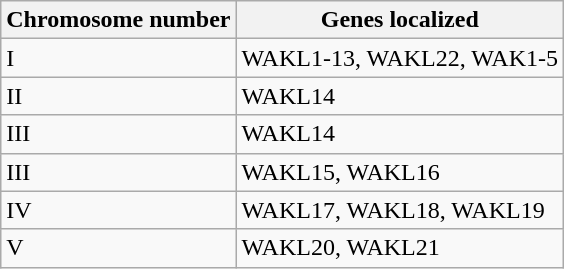<table class="wikitable">
<tr>
<th>Chromosome number</th>
<th>Genes localized</th>
</tr>
<tr>
<td>I</td>
<td>WAKL1-13, WAKL22, WAK1-5</td>
</tr>
<tr>
<td>II</td>
<td>WAKL14</td>
</tr>
<tr>
<td>III</td>
<td>WAKL14</td>
</tr>
<tr>
<td>III</td>
<td>WAKL15, WAKL16</td>
</tr>
<tr>
<td>IV</td>
<td>WAKL17, WAKL18, WAKL19</td>
</tr>
<tr>
<td>V</td>
<td>WAKL20, WAKL21</td>
</tr>
</table>
